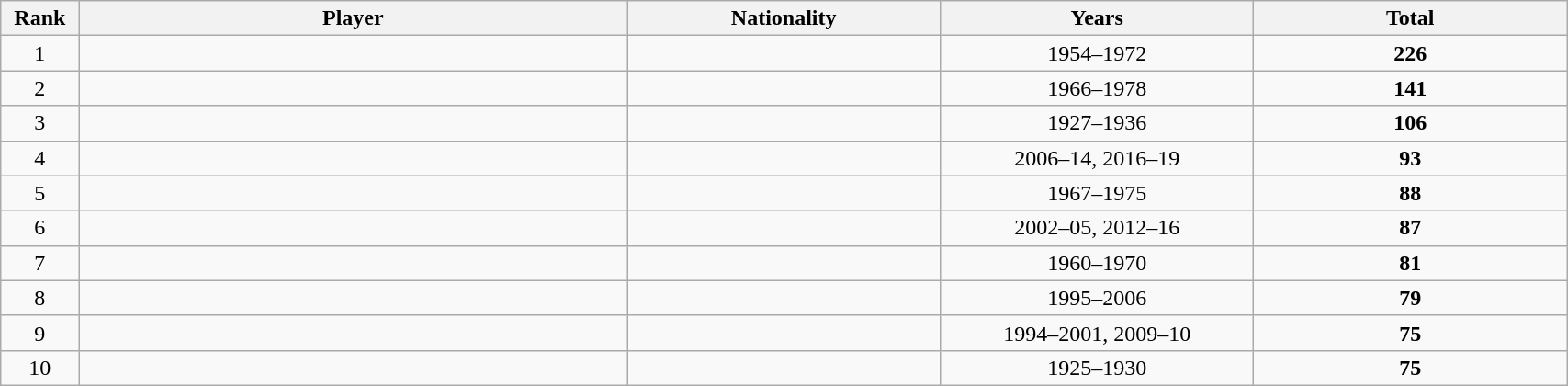<table class="wikitable sortable" style="text-align:center;width:90%">
<tr>
<th width="5%">Rank</th>
<th width="35%">Player</th>
<th width="20%">Nationality</th>
<th width="20%">Years</th>
<th width="20%">Total</th>
</tr>
<tr>
<td>1</td>
<td></td>
<td></td>
<td>1954–1972</td>
<td><strong>226</strong></td>
</tr>
<tr>
<td>2</td>
<td></td>
<td></td>
<td>1966–1978</td>
<td><strong>141</strong></td>
</tr>
<tr>
<td>3</td>
<td></td>
<td></td>
<td>1927–1936</td>
<td><strong>106</strong></td>
</tr>
<tr>
<td>4</td>
<td></td>
<td></td>
<td>2006–14, 2016–19</td>
<td><strong>93</strong></td>
</tr>
<tr>
<td>5</td>
<td></td>
<td></td>
<td>1967–1975</td>
<td><strong>88</strong></td>
</tr>
<tr>
<td>6</td>
<td></td>
<td></td>
<td>2002–05, 2012–16</td>
<td><strong>87</strong></td>
</tr>
<tr>
<td>7</td>
<td></td>
<td></td>
<td>1960–1970</td>
<td><strong>81</strong></td>
</tr>
<tr>
<td>8</td>
<td></td>
<td></td>
<td>1995–2006</td>
<td><strong>79</strong></td>
</tr>
<tr>
<td>9</td>
<td></td>
<td></td>
<td>1994–2001, 2009–10</td>
<td><strong>75</strong></td>
</tr>
<tr>
<td>10</td>
<td></td>
<td></td>
<td>1925–1930</td>
<td><strong>75</strong></td>
</tr>
</table>
